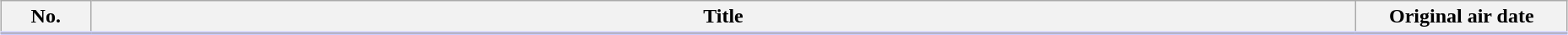<table class="plainrowheaders wikitable" style="width:98%; margin:auto; background:#FFF;">
<tr style="border-bottom: 3px solid #CCF;">
<th style="width:4em;">No.</th>
<th>Title</th>
<th style="width:10em;">Original air date</th>
</tr>
<tr>
</tr>
</table>
